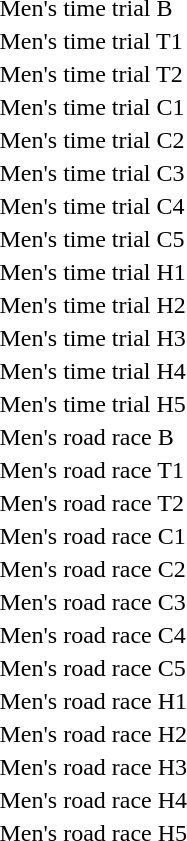<table>
<tr>
<td>Men's time trial B<br></td>
<td></td>
<td></td>
<td></td>
</tr>
<tr>
<td>Men's time trial T1<br></td>
<td></td>
<td></td>
<td></td>
</tr>
<tr>
<td>Men's time trial T2<br></td>
<td></td>
<td></td>
<td></td>
</tr>
<tr>
<td>Men's time trial C1<br></td>
<td></td>
<td></td>
<td></td>
</tr>
<tr>
<td>Men's time trial C2<br></td>
<td></td>
<td></td>
<td></td>
</tr>
<tr>
<td>Men's time trial C3<br></td>
<td></td>
<td></td>
<td></td>
</tr>
<tr>
<td>Men's time trial C4<br></td>
<td></td>
<td></td>
<td></td>
</tr>
<tr>
<td>Men's time trial C5<br></td>
<td></td>
<td></td>
<td></td>
</tr>
<tr>
<td>Men's time trial H1<br></td>
<td></td>
<td></td>
<td></td>
</tr>
<tr>
<td>Men's time trial H2<br></td>
<td></td>
<td></td>
<td></td>
</tr>
<tr>
<td>Men's time trial H3<br></td>
<td></td>
<td></td>
<td></td>
</tr>
<tr>
<td>Men's time trial H4<br></td>
<td></td>
<td></td>
<td></td>
</tr>
<tr>
<td>Men's time trial H5<br></td>
<td></td>
<td></td>
<td></td>
</tr>
<tr>
<td>Men's road race B<br></td>
<td></td>
<td></td>
<td></td>
</tr>
<tr>
<td>Men's road race T1<br></td>
<td></td>
<td></td>
<td></td>
</tr>
<tr>
<td>Men's road race T2<br></td>
<td></td>
<td></td>
<td></td>
</tr>
<tr>
<td>Men's road race C1<br></td>
<td></td>
<td></td>
<td></td>
</tr>
<tr>
<td>Men's road race C2<br></td>
<td></td>
<td></td>
<td></td>
</tr>
<tr>
<td>Men's road race C3<br></td>
<td></td>
<td></td>
<td></td>
</tr>
<tr>
<td>Men's road race C4<br></td>
<td></td>
<td></td>
<td></td>
</tr>
<tr>
<td>Men's road race C5<br></td>
<td></td>
<td></td>
<td></td>
</tr>
<tr>
<td>Men's road race H1<br></td>
<td></td>
<td></td>
<td></td>
</tr>
<tr>
<td>Men's road race H2<br></td>
<td></td>
<td></td>
<td></td>
</tr>
<tr>
<td>Men's road race H3<br></td>
<td></td>
<td></td>
<td></td>
</tr>
<tr>
<td>Men's road race H4<br></td>
<td></td>
<td></td>
<td></td>
</tr>
<tr>
<td>Men's road race H5<br></td>
<td></td>
<td></td>
<td></td>
</tr>
<tr>
</tr>
</table>
